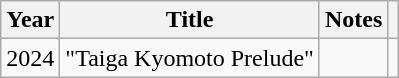<table class="wikitable">
<tr>
<th>Year</th>
<th>Title</th>
<th>Notes</th>
<th></th>
</tr>
<tr>
<td>2024</td>
<td>"Taiga Kyomoto Prelude"</td>
<td></td>
<td></td>
</tr>
</table>
